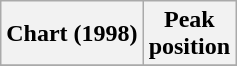<table class="wikitable sortable plainrowheaders" style="text-align:center">
<tr>
<th scope="col">Chart (1998)</th>
<th scope="col">Peak<br>position</th>
</tr>
<tr>
</tr>
</table>
